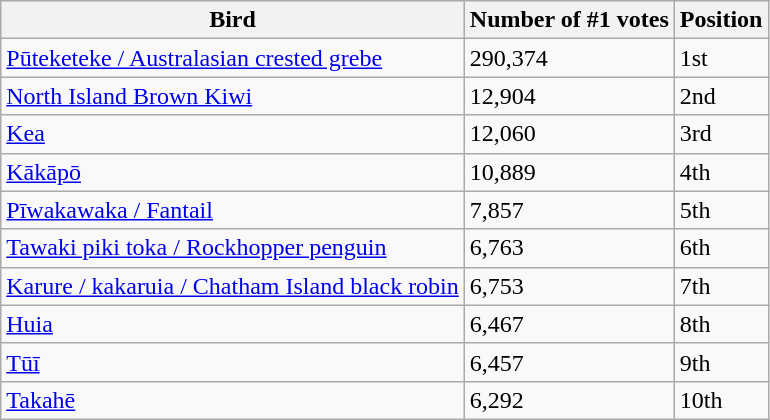<table class="wikitable">
<tr>
<th>Bird</th>
<th>Number of #1 votes</th>
<th>Position</th>
</tr>
<tr>
<td><a href='#'>Pūteketeke / Australasian crested grebe</a></td>
<td>290,374</td>
<td>1st</td>
</tr>
<tr>
<td><a href='#'>North Island Brown Kiwi</a></td>
<td>12,904</td>
<td>2nd</td>
</tr>
<tr>
<td><a href='#'>Kea</a></td>
<td>12,060</td>
<td>3rd</td>
</tr>
<tr>
<td><a href='#'>Kākāpō</a></td>
<td>10,889</td>
<td>4th</td>
</tr>
<tr>
<td><a href='#'>Pīwakawaka / Fantail</a></td>
<td>7,857</td>
<td>5th</td>
</tr>
<tr>
<td><a href='#'>Tawaki piki toka / Rockhopper penguin</a></td>
<td>6,763</td>
<td>6th</td>
</tr>
<tr>
<td><a href='#'>Karure / kakaruia / Chatham Island black robin</a></td>
<td>6,753</td>
<td>7th</td>
</tr>
<tr>
<td><a href='#'>Huia</a></td>
<td>6,467</td>
<td>8th</td>
</tr>
<tr>
<td><a href='#'>Tūī</a></td>
<td>6,457</td>
<td>9th</td>
</tr>
<tr>
<td><a href='#'>Takahē</a></td>
<td>6,292</td>
<td>10th</td>
</tr>
</table>
